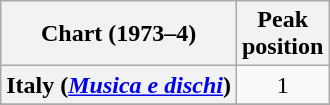<table class="wikitable plainrowheaders" style="text-align:center">
<tr>
<th scope="col">Chart (1973–4)</th>
<th scope="col">Peak<br>position</th>
</tr>
<tr>
<th scope="row">Italy (<em><a href='#'>Musica e dischi</a></em>)</th>
<td style="text-align:center">1</td>
</tr>
<tr>
</tr>
</table>
